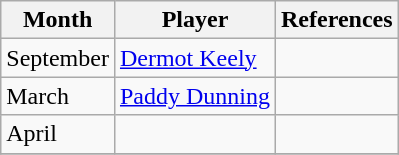<table class="wikitable">
<tr>
<th>Month</th>
<th>Player</th>
<th>References</th>
</tr>
<tr>
<td>September</td>
<td> <a href='#'>Dermot Keely</a></td>
<td align=center></td>
</tr>
<tr>
<td>March</td>
<td> <a href='#'>Paddy Dunning</a></td>
<td align=center></td>
</tr>
<tr>
<td>April</td>
<td> </td>
<td align=center></td>
</tr>
<tr>
</tr>
</table>
